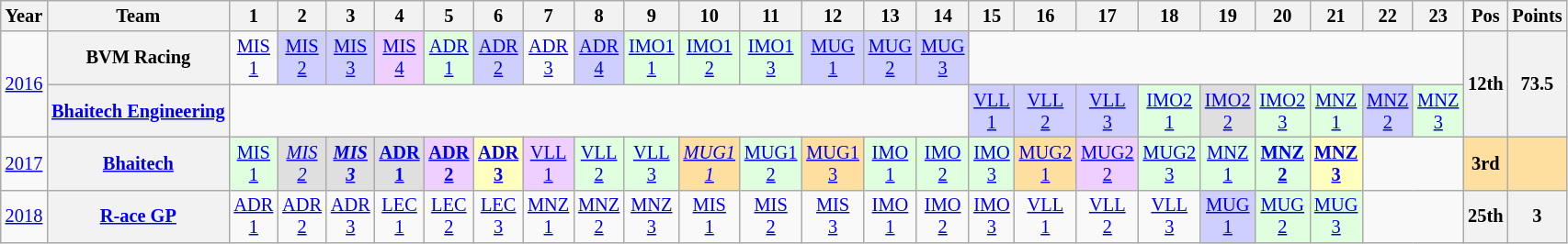<table class="wikitable" style="text-align:center; font-size:85%">
<tr>
<th>Year</th>
<th>Team</th>
<th>1</th>
<th>2</th>
<th>3</th>
<th>4</th>
<th>5</th>
<th>6</th>
<th>7</th>
<th>8</th>
<th>9</th>
<th>10</th>
<th>11</th>
<th>12</th>
<th>13</th>
<th>14</th>
<th>15</th>
<th>16</th>
<th>17</th>
<th>18</th>
<th>19</th>
<th>20</th>
<th>21</th>
<th>22</th>
<th>23</th>
<th>Pos</th>
<th>Points</th>
</tr>
<tr>
<td rowspan=2><a href='#'>2016</a></td>
<th nowrap>BVM Racing</th>
<td><a href='#'>MIS<br>1</a></td>
<td style="background:#CFCFFF;"><a href='#'>MIS<br>2</a><br></td>
<td style="background:#CFCFFF;"><a href='#'>MIS<br>3</a><br></td>
<td style="background:#EFCFFF;"><a href='#'>MIS<br>4</a><br></td>
<td style="background:#DFFFDF;"><a href='#'>ADR<br>1</a><br></td>
<td style="background:#CFCFFF;"><a href='#'>ADR<br>2</a><br></td>
<td><a href='#'>ADR<br>3</a></td>
<td style="background:#CFCFFF;"><a href='#'>ADR<br>4</a><br></td>
<td style="background:#DFFFDF;"><a href='#'>IMO1<br>1</a><br></td>
<td style="background:#DFFFDF;"><a href='#'>IMO1<br>2</a><br></td>
<td style="background:#DFFFDF;"><a href='#'>IMO1<br>3</a><br></td>
<td style="background:#CFCFFF;"><a href='#'>MUG<br>1</a><br></td>
<td style="background:#CFCFFF;"><a href='#'>MUG<br>2</a><br></td>
<td style="background:#CFCFFF;"><a href='#'>MUG<br>3</a><br></td>
<td colspan=9></td>
<th rowspan=2>12th</th>
<th rowspan=2>73.5</th>
</tr>
<tr>
<th nowrap><a href='#'>Bhaitech Engineering</a></th>
<td colspan=14></td>
<td style="background:#CFCFFF;"><a href='#'>VLL<br>1</a><br></td>
<td style="background:#CFCFFF;"><a href='#'>VLL<br>2</a><br></td>
<td style="background:#CFCFFF;"><a href='#'>VLL<br>3</a><br></td>
<td style="background:#DFFFDF;"><a href='#'>IMO2<br>1</a><br></td>
<td style="background:#DFDFDF;"><a href='#'>IMO2<br>2</a><br></td>
<td style="background:#DFFFDF;"><a href='#'>IMO2<br>3</a><br></td>
<td style="background:#DFFFDF;"><a href='#'>MNZ<br>1</a><br></td>
<td style="background:#CFCFFF;"><a href='#'>MNZ<br>2</a><br></td>
<td style="background:#DFFFDF;"><a href='#'>MNZ<br>3</a><br></td>
</tr>
<tr>
<td><a href='#'>2017</a></td>
<th nowrap><a href='#'>Bhaitech</a></th>
<td style="background:#DFFFDF;"><a href='#'>MIS<br>1</a><br></td>
<td style="background:#DFDFDF;"><em><a href='#'>MIS<br>2</a></em><br></td>
<td style="background:#DFDFDF;"><strong><em><a href='#'>MIS<br>3</a></em></strong><br></td>
<td style="background:#DFDFDF;"><strong><a href='#'>ADR<br>1</a></strong><br></td>
<td style="background:#EFCFFF;"><strong><a href='#'>ADR<br>2</a></strong><br></td>
<td style="background:#FFFFBF;"><strong><a href='#'>ADR<br>3</a></strong><br></td>
<td style="background:#EFCFFF;"><a href='#'>VLL<br>1</a><br></td>
<td style="background:#DFFFDF;"><a href='#'>VLL<br>2</a><br></td>
<td style="background:#DFFFDF;"><a href='#'>VLL<br>3</a><br></td>
<td style="background:#FFDF9F;"><em><a href='#'>MUG1<br>1</a></em><br></td>
<td style="background:#DFFFDF;"><a href='#'>MUG1<br>2</a><br></td>
<td style="background:#FFDF9F;"><a href='#'>MUG1<br>3</a><br></td>
<td style="background:#DFFFDF;"><a href='#'>IMO<br>1</a><br></td>
<td style="background:#DFFFDF;"><a href='#'>IMO<br>2</a><br></td>
<td style="background:#DFFFDF;"><a href='#'>IMO<br>3</a><br></td>
<td style="background:#FFDF9F;"><a href='#'>MUG2<br>1</a><br></td>
<td style="background:#EFCFFF;"><a href='#'>MUG2<br>2</a><br></td>
<td style="background:#DFFFDF;"><a href='#'>MUG2<br>3</a><br></td>
<td style="background:#DFFFDF;"><a href='#'>MNZ<br>1</a><br></td>
<td style="background:#DFFFDF;"><strong><a href='#'>MNZ<br>2</a></strong><br></td>
<td style="background:#FFFFBF;"><strong><a href='#'>MNZ<br>3</a></strong><br></td>
<td colspan=2></td>
<th style="background:#FFDF9F;">3rd</th>
<th style="background:#FFDF9F;"></th>
</tr>
<tr>
<td><a href='#'>2018</a></td>
<th nowrap><a href='#'>R-ace GP</a></th>
<td style="background:#;"><a href='#'>ADR<br>1</a></td>
<td style="background:#;"><a href='#'>ADR<br>2</a></td>
<td style="background:#;"><a href='#'>ADR<br>3</a></td>
<td style="background:#;"><a href='#'>LEC<br>1</a></td>
<td style="background:#;"><a href='#'>LEC<br>2</a></td>
<td style="background:#;"><a href='#'>LEC<br>3</a></td>
<td style="background:#;"><a href='#'>MNZ<br>1</a></td>
<td style="background:#;"><a href='#'>MNZ<br>2</a></td>
<td style="background:#;"><a href='#'>MNZ<br>3</a></td>
<td style="background:#;"><a href='#'>MIS<br>1</a></td>
<td style="background:#;"><a href='#'>MIS<br>2</a></td>
<td style="background:#;"><a href='#'>MIS<br>3</a></td>
<td style="background:#;"><a href='#'>IMO<br>1</a></td>
<td style="background:#;"><a href='#'>IMO<br>2</a></td>
<td style="background:#;"><a href='#'>IMO<br>3</a></td>
<td style="background:#;"><a href='#'>VLL<br>1</a></td>
<td style="background:#;"><a href='#'>VLL<br>2</a></td>
<td style="background:#;"><a href='#'>VLL<br>3</a></td>
<td style="background:#CFCFFF;"><a href='#'>MUG<br>1</a><br></td>
<td style="background:#DFFFDF;"><a href='#'>MUG<br>2</a><br></td>
<td style="background:#DFFFDF;"><a href='#'>MUG<br>3</a><br></td>
<td colspan="2"></td>
<th>25th</th>
<th>3</th>
</tr>
</table>
